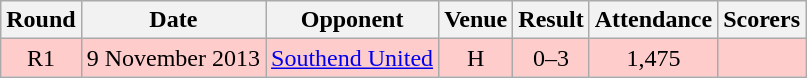<table class= "wikitable " style="font-size:100%; text-align:center">
<tr>
<th>Round</th>
<th>Date</th>
<th>Opponent</th>
<th>Venue</th>
<th>Result</th>
<th>Attendance</th>
<th>Scorers</th>
</tr>
<tr style="background: #FFCCCC;">
<td>R1</td>
<td>9 November 2013</td>
<td><a href='#'>Southend United</a></td>
<td>H</td>
<td>0–3</td>
<td>1,475</td>
<td></td>
</tr>
</table>
